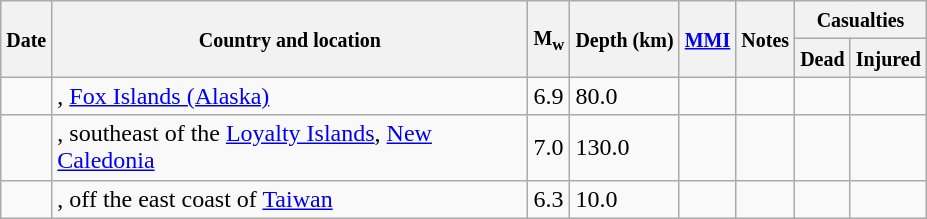<table class="wikitable sortable sort-under" style="border:1px black; margin-left:1em;">
<tr>
<th rowspan="2"><small>Date</small></th>
<th rowspan="2" style="width: 310px"><small>Country and location</small></th>
<th rowspan="2"><small>M<sub>w</sub></small></th>
<th rowspan="2"><small>Depth (km)</small></th>
<th rowspan="2"><small><a href='#'>MMI</a></small></th>
<th rowspan="2" class="unsortable"><small>Notes</small></th>
<th colspan="2"><small>Casualties</small></th>
</tr>
<tr>
<th><small>Dead</small></th>
<th><small>Injured</small></th>
</tr>
<tr>
<td></td>
<td>, <a href='#'>Fox Islands (Alaska)</a></td>
<td>6.9</td>
<td>80.0</td>
<td></td>
<td></td>
<td></td>
<td></td>
</tr>
<tr>
<td></td>
<td>, southeast of the <a href='#'>Loyalty Islands</a>, <a href='#'>New Caledonia</a></td>
<td>7.0</td>
<td>130.0</td>
<td></td>
<td></td>
<td></td>
<td></td>
</tr>
<tr>
<td></td>
<td>, off the east coast of <a href='#'>Taiwan</a></td>
<td>6.3</td>
<td>10.0</td>
<td></td>
<td></td>
<td></td>
<td></td>
</tr>
</table>
